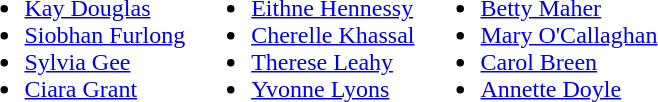<table>
<tr style="vertical-align:top">
<td><br><ul><li> <a href='#'>Kay Douglas</a></li><li> <a href='#'>Siobhan Furlong</a></li><li> <a href='#'>Sylvia Gee</a></li><li> <a href='#'>Ciara Grant</a></li></ul></td>
<td><br><ul><li> <a href='#'>Eithne Hennessy</a></li><li> <a href='#'>Cherelle Khassal</a></li><li> <a href='#'>Therese Leahy</a></li><li> <a href='#'>Yvonne Lyons</a></li></ul></td>
<td><br><ul><li> <a href='#'>Betty Maher</a></li><li> <a href='#'>Mary O'Callaghan</a></li><li> <a href='#'>Carol Breen</a></li><li> <a href='#'>Annette Doyle</a></li></ul></td>
</tr>
</table>
